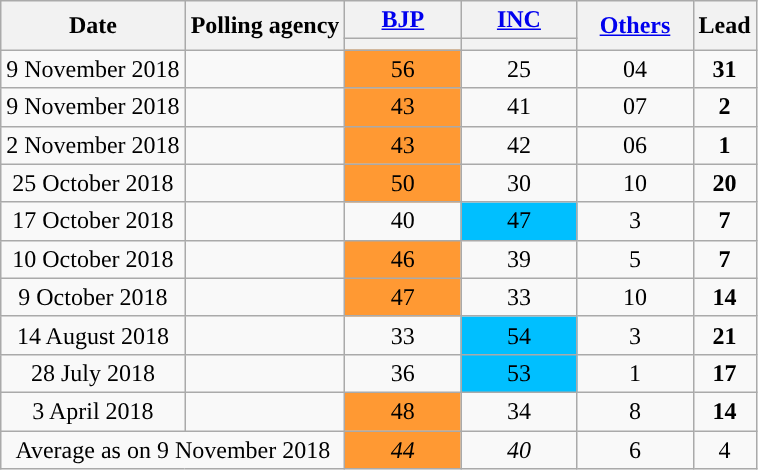<table class="wikitable collapsible sortable" style="text-align:center">
<tr>
<th rowspan="2">Date</th>
<th rowspan="2">Polling agency</th>
<th style="width:70px;"><a href='#'>BJP</a></th>
<th style="width:70px;"><a href='#'>INC</a></th>
<th rowspan="2" style="width:70px;"><a href='#'>Others</a></th>
<th rowspan="2">Lead</th>
</tr>
<tr>
<th Style="background:"></th>
<th Style="background:"></th>
</tr>
<tr>
<td>9 November 2018</td>
<td></td>
<td style="background:#f93;">56</td>
<td>25</td>
<td>04</td>
<td Style="background:"><span><strong>31</strong></span></td>
</tr>
<tr>
<td>9 November 2018</td>
<td></td>
<td style="background:#f93;">43</td>
<td>41</td>
<td>07</td>
<td Style="background:"><span><strong>2</strong></span></td>
</tr>
<tr>
<td>2 November 2018</td>
<td></td>
<td style="background:#f93;">43</td>
<td>42</td>
<td>06</td>
<td Style="background:"><span><strong>1</strong></span></td>
</tr>
<tr>
<td>25 October 2018</td>
<td></td>
<td style="background:#f93;">50</td>
<td>30</td>
<td>10</td>
<td Style="background:"><span><strong>20</strong></span></td>
</tr>
<tr>
<td>17 October 2018</td>
<td></td>
<td>40</td>
<td Style="background:#00BFFF">47</td>
<td>3</td>
<td Style="background:"><span><strong>7</strong></span></td>
</tr>
<tr>
<td>10 October 2018</td>
<td></td>
<td style="background:#f93;">46</td>
<td>39</td>
<td>5</td>
<td Style="background:"><span><strong>7</strong></span></td>
</tr>
<tr>
<td>9 October 2018</td>
<td></td>
<td style="background:#f93;">47</td>
<td>33</td>
<td>10</td>
<td Style="background:"><span><strong>14</strong></span></td>
</tr>
<tr>
<td>14 August 2018</td>
<td></td>
<td>33</td>
<td Style="background:#00BFFF">54</td>
<td>3</td>
<td Style="background:"><span><strong>21</strong></span></td>
</tr>
<tr>
<td>28 July 2018</td>
<td></td>
<td>36</td>
<td Style="background:#00BFFF">53</td>
<td>1</td>
<td Style="background:"><span><strong>17</strong></span></td>
</tr>
<tr>
<td>3 April 2018</td>
<td></td>
<td style="background:#f93;">48</td>
<td>34</td>
<td>8</td>
<td Style="background:"><span><strong>14</strong></span></td>
</tr>
<tr>
<td colspan="2">Average as on 9 November 2018</td>
<td style="background:#f93;"><em>44</em></td>
<td><em>40</em></td>
<td>6</td>
<td Style="background:">4<span></span></td>
</tr>
</table>
